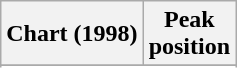<table class="wikitable sortable">
<tr>
<th align="left">Chart (1998)</th>
<th align="center">Peak<br>position</th>
</tr>
<tr>
</tr>
<tr>
</tr>
<tr>
</tr>
</table>
